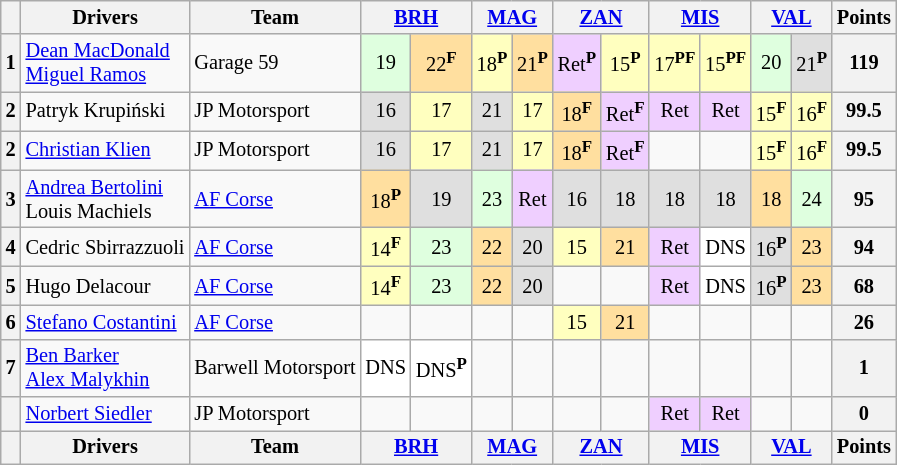<table class="wikitable" style="font-size:85%; text-align:center;">
<tr>
<th></th>
<th>Drivers</th>
<th>Team</th>
<th colspan=2><a href='#'>BRH</a><br></th>
<th colspan=2><a href='#'>MAG</a><br></th>
<th colspan=2><a href='#'>ZAN</a><br></th>
<th colspan=2><a href='#'>MIS</a><br></th>
<th colspan=2><a href='#'>VAL</a><br></th>
<th>Points</th>
</tr>
<tr>
<th>1</th>
<td align="left"> <a href='#'>Dean MacDonald</a><br> <a href='#'>Miguel Ramos</a></td>
<td align="left"> Garage 59</td>
<td style="background:#dfffdf;">19</td>
<td style="background:#ffdf9f;">22<sup><strong>F</strong></sup></td>
<td style="background:#ffffbf;">18<sup><strong>P</strong></sup></td>
<td style="background:#ffdf9f;">21<sup><strong>P</strong></sup></td>
<td style="background:#efcfff;">Ret<sup><strong>P</strong></sup></td>
<td style="background:#ffffbf;">15<sup><strong>P</strong></sup></td>
<td style="background:#ffffbf;">17<sup><strong>PF</strong></sup></td>
<td style="background:#ffffbf;">15<sup><strong>PF</strong></sup></td>
<td style="background:#dfffdf;">20</td>
<td style="background:#dfdfdf;">21<sup><strong>P</strong></sup></td>
<th>119</th>
</tr>
<tr>
<th>2</th>
<td align="left"> Patryk Krupiński</td>
<td align="left"> JP Motorsport</td>
<td style="background:#dfdfdf;">16</td>
<td style="background:#ffffbf;">17</td>
<td style="background:#dfdfdf;">21</td>
<td style="background:#ffffbf;">17</td>
<td style="background:#ffdf9f;">18<sup><strong>F</strong></sup></td>
<td style="background:#efcfff;">Ret<sup><strong>F</strong></sup></td>
<td style="background:#efcfff;">Ret</td>
<td style="background:#efcfff;">Ret</td>
<td style="background:#ffffbf;">15<sup><strong>F</strong></sup></td>
<td style="background:#ffffbf;">16<sup><strong>F</strong></sup></td>
<th>99.5</th>
</tr>
<tr>
<th>2</th>
<td align="left"> <a href='#'>Christian Klien</a></td>
<td align="left"> JP Motorsport</td>
<td style="background:#dfdfdf;">16</td>
<td style="background:#ffffbf;">17</td>
<td style="background:#dfdfdf;">21</td>
<td style="background:#ffffbf;">17</td>
<td style="background:#ffdf9f;">18<sup><strong>F</strong></sup></td>
<td style="background:#efcfff;">Ret<sup><strong>F</strong></sup></td>
<td></td>
<td></td>
<td style="background:#ffffbf;">15<sup><strong>F</strong></sup></td>
<td style="background:#ffffbf;">16<sup><strong>F</strong></sup></td>
<th>99.5</th>
</tr>
<tr>
<th>3</th>
<td align="left"> <a href='#'>Andrea Bertolini</a><br> Louis Machiels</td>
<td align="left"> <a href='#'>AF Corse</a></td>
<td style="background:#ffdf9f;">18<sup><strong>P</strong></sup></td>
<td style="background:#dfdfdf;">19</td>
<td style="background:#dfffdf;">23</td>
<td style="background:#efcfff;">Ret</td>
<td style="background:#dfdfdf;">16</td>
<td style="background:#dfdfdf;">18</td>
<td style="background:#dfdfdf;">18</td>
<td style="background:#dfdfdf;">18</td>
<td style="background:#ffdf9f;">18</td>
<td style="background:#dfffdf;">24</td>
<th>95</th>
</tr>
<tr>
<th>4</th>
<td align="left"> Cedric Sbirrazzuoli</td>
<td align="left"> <a href='#'>AF Corse</a></td>
<td style="background:#ffffbf;">14<sup><strong>F</strong></sup></td>
<td style="background:#dfffdf;">23</td>
<td style="background:#ffdf9f;">22</td>
<td style="background:#dfdfdf;">20</td>
<td style="background:#ffffbf;">15</td>
<td style="background:#ffdf9f;">21</td>
<td style="background:#efcfff;">Ret</td>
<td style="background:#ffffff;">DNS</td>
<td style="background:#dfdfdf;">16<sup><strong>P</strong></sup></td>
<td style="background:#ffdf9f;">23</td>
<th>94</th>
</tr>
<tr>
<th>5</th>
<td align="left"> Hugo Delacour</td>
<td align="left"> <a href='#'>AF Corse</a></td>
<td style="background:#ffffbf;">14<sup><strong>F</strong></sup></td>
<td style="background:#dfffdf;">23</td>
<td style="background:#ffdf9f;">22</td>
<td style="background:#dfdfdf;">20</td>
<td></td>
<td></td>
<td style="background:#efcfff;">Ret</td>
<td style="background:#ffffff;">DNS</td>
<td style="background:#dfdfdf;">16<sup><strong>P</strong></sup></td>
<td style="background:#ffdf9f;">23</td>
<th>68</th>
</tr>
<tr>
<th>6</th>
<td align="left"> <a href='#'>Stefano Costantini</a></td>
<td align="left"> <a href='#'>AF Corse</a></td>
<td></td>
<td></td>
<td></td>
<td></td>
<td style="background:#ffffbf;">15</td>
<td style="background:#ffdf9f;">21</td>
<td></td>
<td></td>
<td></td>
<td></td>
<th>26</th>
</tr>
<tr>
<th>7</th>
<td align="left"> <a href='#'>Ben Barker</a><br> <a href='#'>Alex Malykhin</a></td>
<td align="left"> Barwell Motorsport</td>
<td style="background:#ffffff;">DNS</td>
<td style="background:#ffffff;">DNS<sup><strong>P</strong></sup></td>
<td></td>
<td></td>
<td></td>
<td></td>
<td></td>
<td></td>
<td></td>
<td></td>
<th>1</th>
</tr>
<tr>
<th></th>
<td align="left"> <a href='#'>Norbert Siedler</a></td>
<td align="left"> JP Motorsport</td>
<td></td>
<td></td>
<td></td>
<td></td>
<td></td>
<td></td>
<td style="background:#efcfff;">Ret</td>
<td style="background:#efcfff;">Ret</td>
<td></td>
<td></td>
<th>0</th>
</tr>
<tr>
<th></th>
<th>Drivers</th>
<th>Team</th>
<th colspan=2><a href='#'>BRH</a><br></th>
<th colspan=2><a href='#'>MAG</a><br></th>
<th colspan=2><a href='#'>ZAN</a><br></th>
<th colspan=2><a href='#'>MIS</a><br></th>
<th colspan=2><a href='#'>VAL</a><br></th>
<th>Points</th>
</tr>
</table>
